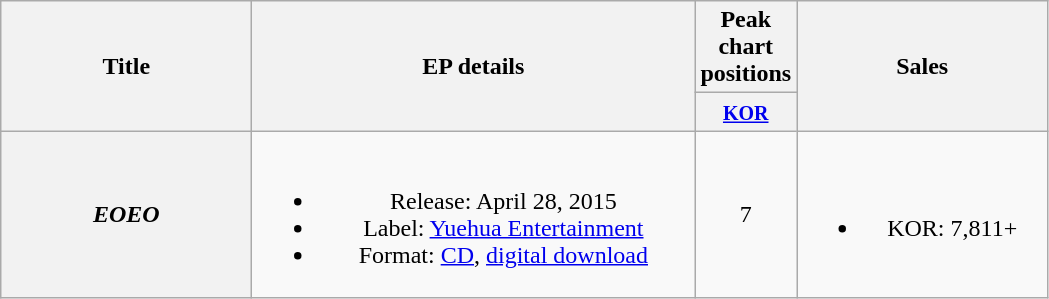<table class="wikitable plainrowheaders" style="text-align:center;">
<tr>
<th rowspan="2" style="width:10em;">Title</th>
<th rowspan="2" style="width:18em;">EP details</th>
<th colspan="1">Peak chart positions</th>
<th rowspan="2" style="width:10em;">Sales</th>
</tr>
<tr>
<th width="30"><small><a href='#'>KOR</a></small><br></th>
</tr>
<tr>
<th scope="row"><em>EOEO</em></th>
<td><br><ul><li>Release: April 28, 2015</li><li>Label: <a href='#'>Yuehua Entertainment</a></li><li>Format: <a href='#'>CD</a>, <a href='#'>digital download</a></li></ul></td>
<td>7</td>
<td><br><ul><li>KOR: 7,811+</li></ul></td>
</tr>
</table>
